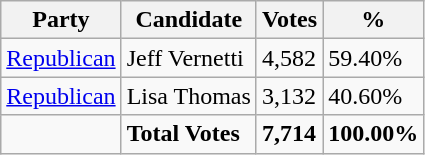<table class="wikitable">
<tr>
<th>Party</th>
<th>Candidate</th>
<th>Votes</th>
<th>%</th>
</tr>
<tr>
<td><a href='#'>Republican</a></td>
<td>Jeff Vernetti</td>
<td>4,582</td>
<td>59.40%</td>
</tr>
<tr>
<td><a href='#'>Republican</a></td>
<td>Lisa Thomas</td>
<td>3,132</td>
<td>40.60%</td>
</tr>
<tr>
<td></td>
<td><strong>Total Votes</strong></td>
<td><strong>7,714</strong></td>
<td><strong>100.00%</strong></td>
</tr>
</table>
